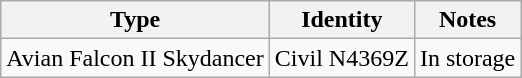<table class="wikitable sortable">
<tr>
<th>Type</th>
<th>Identity</th>
<th>Notes</th>
</tr>
<tr>
<td>Avian Falcon II Skydancer</td>
<td>Civil N4369Z</td>
<td>In storage</td>
</tr>
</table>
